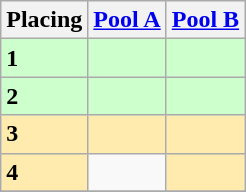<table class=wikitable style="border:1px solid #AAAAAA;">
<tr>
<th>Placing</th>
<th><a href='#'>Pool A</a></th>
<th><a href='#'>Pool B</a></th>
</tr>
<tr style="background: #ccffcc;">
<td><strong>1</strong></td>
<td></td>
<td></td>
</tr>
<tr style="background: #ccffcc;">
<td><strong>2</strong></td>
<td></td>
<td></td>
</tr>
<tr style="background: #ffebad;">
<td><strong>3</strong></td>
<td></td>
<td></td>
</tr>
<tr>
<td style="background: #ffebad;"><strong>4</strong></td>
<td> </td>
<td style="background: #ffebad;"></td>
</tr>
<tr>
</tr>
</table>
